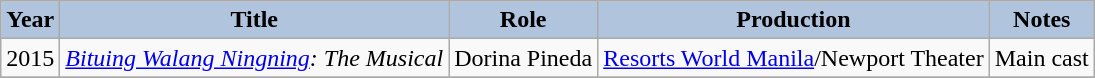<table class="wikitable">
<tr>
<th style="background:#B0C4DE;">Year</th>
<th style="background:#B0C4DE;">Title</th>
<th style="background:#B0C4DE;">Role</th>
<th style="background:#B0C4DE;">Production</th>
<th style="background:#B0C4DE;">Notes</th>
</tr>
<tr>
<td>2015</td>
<td><em><a href='#'>Bituing Walang Ningning</a>: The Musical</em></td>
<td>Dorina Pineda</td>
<td><a href='#'>Resorts World Manila</a>/Newport Theater</td>
<td>Main cast</td>
</tr>
<tr>
</tr>
</table>
